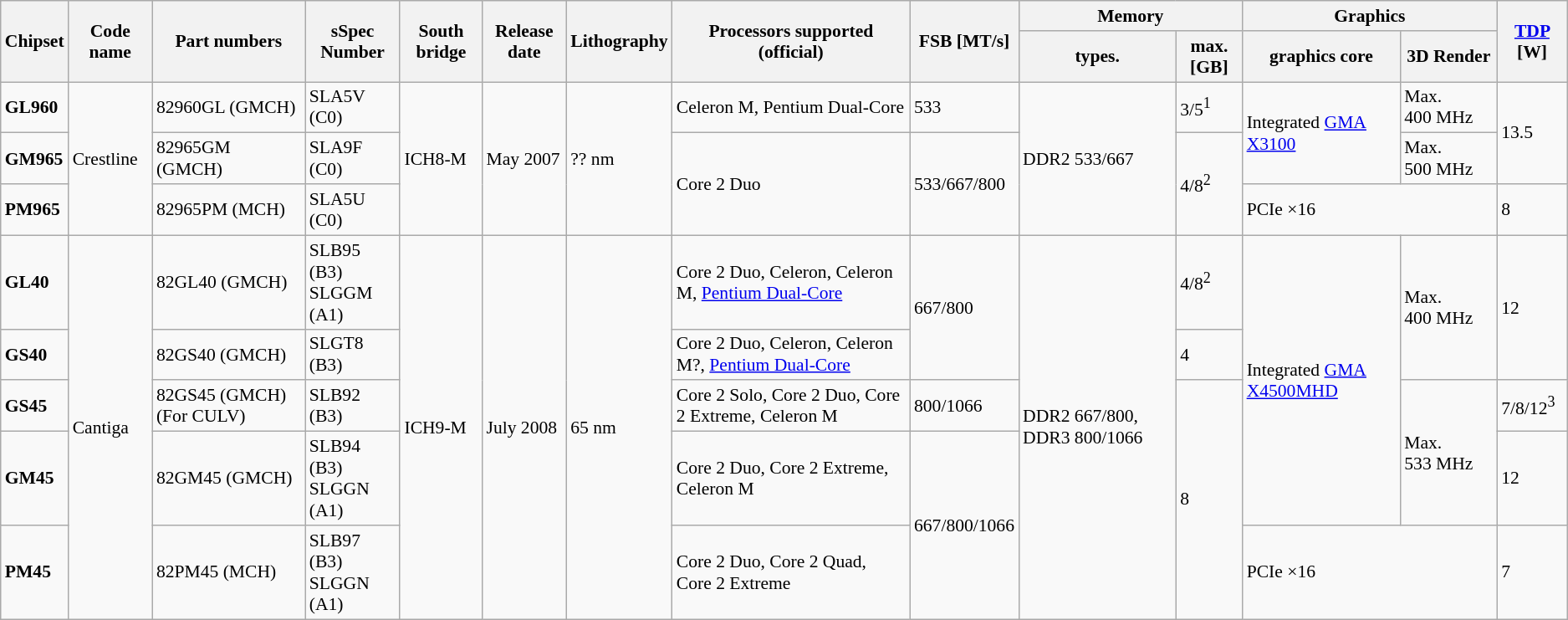<table class="wikitable" style="font-size: 90%;">
<tr>
<th rowspan="2">Chipset</th>
<th rowspan="2">Code name</th>
<th rowspan="2">Part numbers</th>
<th rowspan="2">sSpec Number</th>
<th rowspan="2">South bridge</th>
<th rowspan="2">Release date</th>
<th rowspan="2">Lithography</th>
<th rowspan="2">Processors supported (official)</th>
<th rowspan="2">FSB [MT/s]</th>
<th colspan="2">Memory</th>
<th colspan="2">Graphics</th>
<th rowspan="2"><a href='#'>TDP</a> [W]</th>
</tr>
<tr>
<th>types.</th>
<th>max. [GB]</th>
<th>graphics core</th>
<th>3D Render</th>
</tr>
<tr>
<td><strong>GL960</strong></td>
<td rowspan="3">Crestline</td>
<td>82960GL (GMCH)</td>
<td>SLA5V (C0)</td>
<td rowspan="3">ICH8-M</td>
<td rowspan="3">May 2007</td>
<td rowspan="3">?? nm</td>
<td>Celeron M, Pentium Dual-Core</td>
<td>533</td>
<td rowspan="3">DDR2 533/667</td>
<td>3/5<sup>1</sup></td>
<td rowspan="2">Integrated <a href='#'>GMA X3100</a></td>
<td>Max. 400 MHz</td>
<td rowspan="2">13.5</td>
</tr>
<tr>
<td><strong>GM965</strong></td>
<td>82965GM (GMCH)</td>
<td>SLA9F (C0)</td>
<td rowspan="2">Core 2 Duo</td>
<td rowspan="2">533/667/800</td>
<td rowspan="2">4/8<sup>2</sup></td>
<td>Max. 500 MHz</td>
</tr>
<tr>
<td><strong>PM965</strong></td>
<td>82965PM (MCH)</td>
<td>SLA5U (C0)</td>
<td colspan="2">PCIe ×16</td>
<td>8</td>
</tr>
<tr>
<td><strong>GL40</strong></td>
<td rowspan="5">Cantiga</td>
<td>82GL40 (GMCH)</td>
<td>SLB95 (B3)<br>SLGGM (A1)</td>
<td rowspan="5">ICH9-M</td>
<td rowspan="5">July 2008</td>
<td rowspan="5">65 nm</td>
<td>Core 2 Duo, Celeron, Celeron M, <a href='#'>Pentium Dual-Core</a></td>
<td rowspan="2">667/800</td>
<td rowspan="5">DDR2 667/800, DDR3 800/1066</td>
<td>4/8<sup>2</sup></td>
<td rowspan="4">Integrated <a href='#'>GMA X4500MHD</a></td>
<td rowspan="2">Max. 400 MHz</td>
<td rowspan="2">12</td>
</tr>
<tr>
<td><strong>GS40</strong></td>
<td>82GS40 (GMCH)</td>
<td>SLGT8 (B3)</td>
<td>Core 2 Duo, Celeron, Celeron M?, <a href='#'>Pentium Dual-Core</a></td>
<td>4</td>
</tr>
<tr>
<td><strong>GS45</strong></td>
<td>82GS45 (GMCH) (For CULV)</td>
<td>SLB92 (B3)</td>
<td>Core 2 Solo, Core 2 Duo, Core 2 Extreme, Celeron M</td>
<td>800/1066</td>
<td rowspan="3">8</td>
<td rowspan="2">Max. 533 MHz</td>
<td>7/8/12<sup>3</sup></td>
</tr>
<tr>
<td><strong>GM45</strong></td>
<td>82GM45 (GMCH)</td>
<td>SLB94 (B3)<br>SLGGN (A1)</td>
<td>Core 2 Duo, Core 2 Extreme, Celeron M</td>
<td rowspan="2">667/800/1066</td>
<td>12</td>
</tr>
<tr>
<td><strong>PM45</strong></td>
<td>82PM45 (MCH)</td>
<td>SLB97 (B3)<br>SLGGN (A1)</td>
<td>Core 2 Duo, Core 2 Quad, Core 2 Extreme</td>
<td colspan="2">PCIe ×16</td>
<td>7</td>
</tr>
</table>
